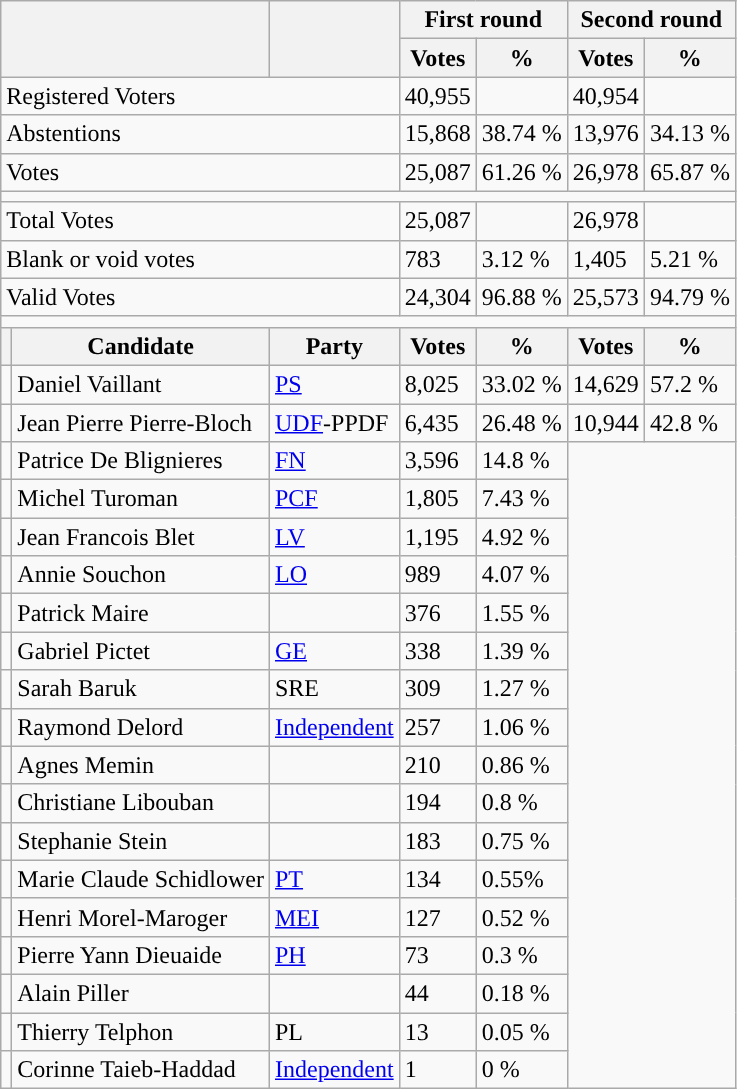<table class="wikitable">
<tr>
<th colspan="2" rowspan="2"></th>
<th rowspan="2"></th>
<th colspan="2">First round</th>
<th colspan="2">Second round</th>
</tr>
<tr>
<th>Votes</th>
<th>%</th>
<th>Votes</th>
<th>%</th>
</tr>
<tr>
<td colspan="3">Registered Voters</td>
<td>40,955</td>
<td></td>
<td>40,954</td>
<td></td>
</tr>
<tr>
<td colspan="3">Abstentions</td>
<td>15,868</td>
<td>38.74 %</td>
<td>13,976</td>
<td>34.13 %</td>
</tr>
<tr>
<td colspan="3">Votes</td>
<td>25,087</td>
<td>61.26 %</td>
<td>26,978</td>
<td>65.87 %</td>
</tr>
<tr>
<td colspan="7"></td>
</tr>
<tr>
<td colspan="3">Total Votes</td>
<td>25,087</td>
<td></td>
<td>26,978</td>
<td></td>
</tr>
<tr>
<td colspan="3">Blank or void votes</td>
<td>783</td>
<td>3.12 %</td>
<td>1,405</td>
<td>5.21 %</td>
</tr>
<tr>
<td colspan="3">Valid Votes</td>
<td>24,304</td>
<td>96.88 %</td>
<td>25,573</td>
<td>94.79 %</td>
</tr>
<tr>
<td colspan="7"></td>
</tr>
<tr>
<th></th>
<th>Candidate</th>
<th>Party</th>
<th>Votes</th>
<th>%</th>
<th>Votes</th>
<th>%</th>
</tr>
<tr>
<td style="background-color: "></td>
<td>Daniel Vaillant</td>
<td><a href='#'>PS</a></td>
<td>8,025</td>
<td>33.02 %</td>
<td>14,629</td>
<td>57.2 %</td>
</tr>
<tr>
<td style="background-color:"></td>
<td>Jean Pierre Pierre-Bloch</td>
<td><a href='#'>UDF</a>-PPDF</td>
<td>6,435</td>
<td>26.48 %</td>
<td>10,944</td>
<td>42.8 %</td>
</tr>
<tr>
<td style="background-color:"></td>
<td>Patrice De Blignieres</td>
<td><a href='#'>FN</a></td>
<td>3,596</td>
<td>14.8 %</td>
</tr>
<tr>
<td style="background-color:"></td>
<td>Michel Turoman</td>
<td><a href='#'>PCF</a></td>
<td>1,805</td>
<td>7.43 %</td>
</tr>
<tr>
<td style="background-color:"></td>
<td>Jean Francois Blet</td>
<td><a href='#'>LV</a></td>
<td>1,195</td>
<td>4.92 %</td>
</tr>
<tr>
<td style="background-color:"></td>
<td>Annie Souchon</td>
<td><a href='#'>LO</a></td>
<td>989</td>
<td>4.07 %</td>
</tr>
<tr>
<td></td>
<td>Patrick Maire</td>
<td></td>
<td>376</td>
<td>1.55 %</td>
</tr>
<tr>
<td style="background-color:"></td>
<td>Gabriel Pictet</td>
<td><a href='#'>GE</a></td>
<td>338</td>
<td>1.39 %</td>
</tr>
<tr>
<td></td>
<td>Sarah Baruk</td>
<td>SRE</td>
<td>309</td>
<td>1.27 %</td>
</tr>
<tr>
<td></td>
<td>Raymond Delord</td>
<td><a href='#'>Independent</a></td>
<td>257</td>
<td>1.06 %</td>
</tr>
<tr>
<td></td>
<td>Agnes Memin</td>
<td></td>
<td>210</td>
<td>0.86 %</td>
</tr>
<tr>
<td></td>
<td>Christiane Libouban</td>
<td></td>
<td>194</td>
<td>0.8 %</td>
</tr>
<tr>
<td></td>
<td>Stephanie Stein</td>
<td></td>
<td>183</td>
<td>0.75 %</td>
</tr>
<tr>
<td style="background-color:"></td>
<td>Marie Claude Schidlower</td>
<td><a href='#'>PT</a></td>
<td>134</td>
<td>0.55%</td>
</tr>
<tr>
<td style="background-color:"></td>
<td>Henri Morel-Maroger</td>
<td><a href='#'>MEI</a></td>
<td>127</td>
<td>0.52 %</td>
</tr>
<tr>
<td style="background-color:"></td>
<td>Pierre Yann Dieuaide</td>
<td><a href='#'>PH</a></td>
<td>73</td>
<td>0.3 %</td>
</tr>
<tr>
<td></td>
<td>Alain Piller</td>
<td></td>
<td>44</td>
<td>0.18 %</td>
</tr>
<tr>
<td></td>
<td>Thierry Telphon</td>
<td>PL</td>
<td>13</td>
<td>0.05 %</td>
</tr>
<tr>
<td></td>
<td>Corinne Taieb-Haddad</td>
<td><a href='#'>Independent</a></td>
<td>1</td>
<td>0 %</td>
</tr>
</table>
